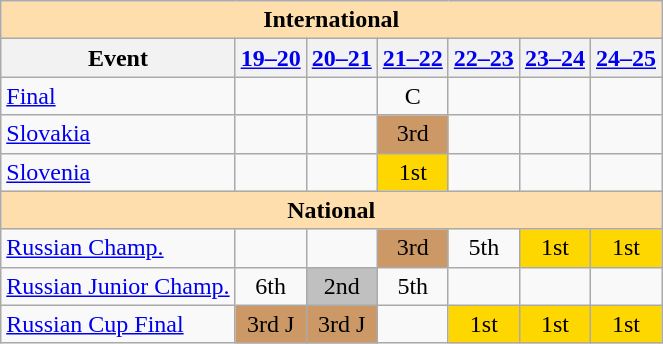<table class="wikitable" style="text-align:center">
<tr>
<th style="background-color: #ffdead; " colspan=7 align=center>International</th>
</tr>
<tr>
<th>Event</th>
<th><a href='#'>19–20</a></th>
<th><a href='#'>20–21</a></th>
<th><a href='#'>21–22</a></th>
<th><a href='#'>22–23</a></th>
<th><a href='#'>23–24</a></th>
<th><a href='#'>24–25</a></th>
</tr>
<tr>
<td align=left> <a href='#'>Final</a></td>
<td></td>
<td></td>
<td>C</td>
<td></td>
<td></td>
<td></td>
</tr>
<tr>
<td align=left> <a href='#'>Slovakia</a></td>
<td></td>
<td></td>
<td bgcolor=cc9966>3rd</td>
<td></td>
<td></td>
<td></td>
</tr>
<tr>
<td align=left> <a href='#'>Slovenia</a></td>
<td></td>
<td></td>
<td bgcolor=gold>1st</td>
<td></td>
<td></td>
<td></td>
</tr>
<tr>
<th style="background-color: #ffdead; " colspan=7 align=center>National</th>
</tr>
<tr>
<td align="left"><a href='#'>Russian Champ.</a></td>
<td></td>
<td></td>
<td bgcolor=cc9966>3rd</td>
<td>5th</td>
<td bgcolor=gold>1st</td>
<td bgcolor=gold>1st</td>
</tr>
<tr>
<td align="left"><a href='#'>Russian Junior Champ.</a></td>
<td>6th</td>
<td bgcolor="silver">2nd</td>
<td>5th</td>
<td></td>
<td></td>
<td></td>
</tr>
<tr>
<td align="left"><a href='#'>Russian Cup Final</a></td>
<td bgcolor=cc9966>3rd J</td>
<td bgcolor=cc9966>3rd J</td>
<td></td>
<td bgcolor=gold>1st</td>
<td bgcolor=gold>1st</td>
<td bgcolor=gold>1st</td>
</tr>
</table>
